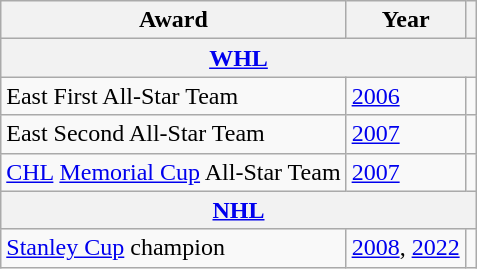<table class="wikitable">
<tr>
<th>Award</th>
<th>Year</th>
<th></th>
</tr>
<tr>
<th colspan="3"><a href='#'>WHL</a></th>
</tr>
<tr>
<td>East First All-Star Team</td>
<td><a href='#'>2006</a></td>
<td></td>
</tr>
<tr>
<td>East Second All-Star Team</td>
<td><a href='#'>2007</a></td>
<td></td>
</tr>
<tr>
<td><a href='#'>CHL</a> <a href='#'>Memorial Cup</a> All-Star Team</td>
<td><a href='#'>2007</a></td>
<td></td>
</tr>
<tr>
<th colspan="3"><a href='#'>NHL</a></th>
</tr>
<tr>
<td><a href='#'>Stanley Cup</a> champion</td>
<td><a href='#'>2008</a>, <a href='#'>2022</a></td>
<td></td>
</tr>
</table>
